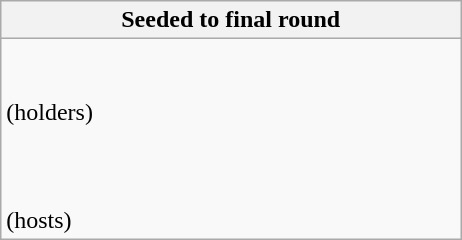<table class="wikitable">
<tr>
<th width="50%">Seeded to final round</th>
</tr>
<tr>
<td><br><br>
 (holders)<br>
<br>
<br>
<br>
 (hosts)</td>
</tr>
</table>
